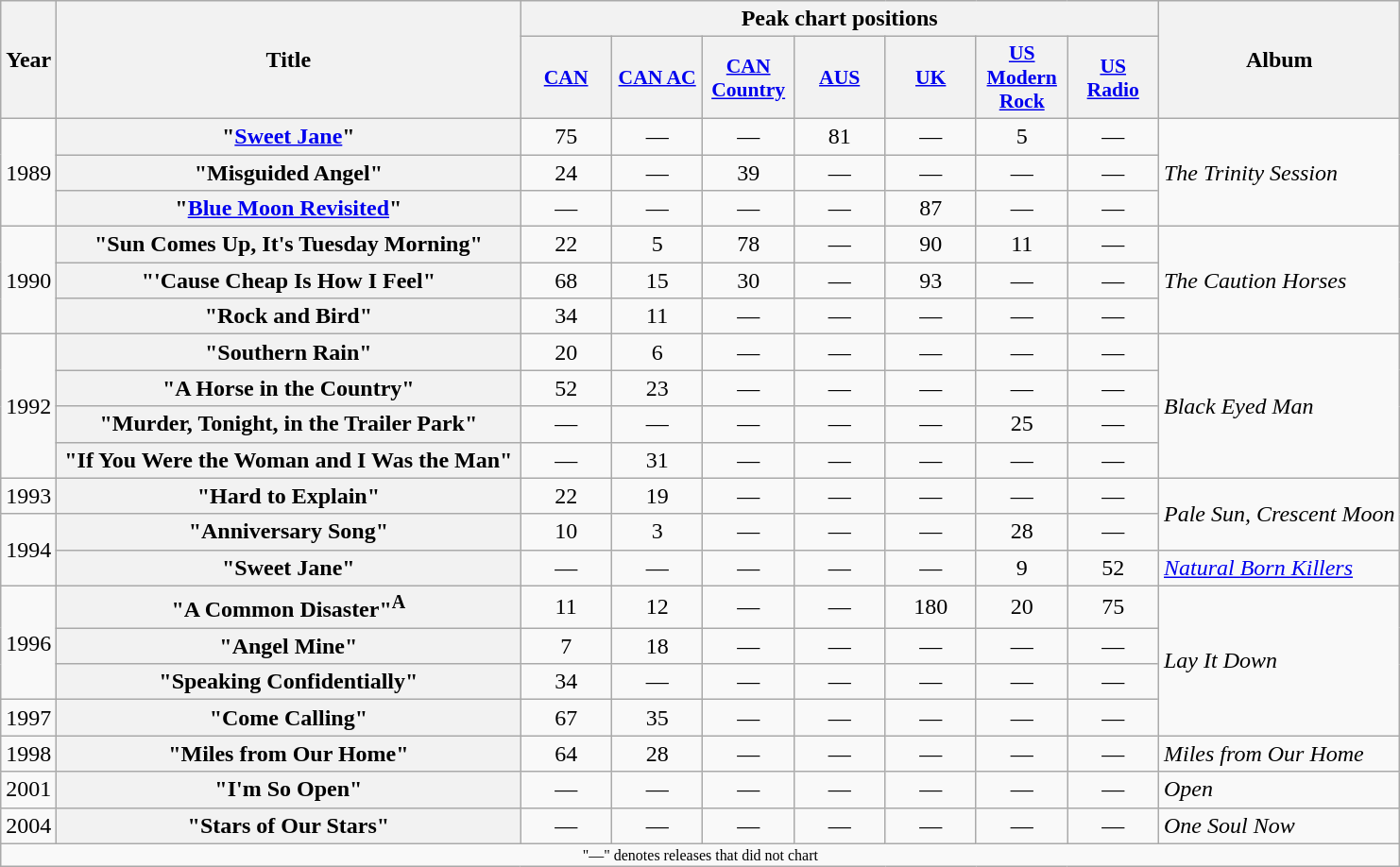<table class="wikitable plainrowheaders" style=text-align:center;>
<tr>
<th scope="col" rowspan="2">Year</th>
<th scope="col" rowspan="2" style="width:20em;">Title</th>
<th scope="col" colspan="7">Peak chart positions</th>
<th scope="col" rowspan="2">Album</th>
</tr>
<tr>
<th style="width:4em;font-size:90%;"><a href='#'>CAN</a></th>
<th style="width:4em;font-size:90%;"><a href='#'>CAN AC</a></th>
<th style="width:4em;font-size:90%;"><a href='#'>CAN Country</a></th>
<th style="width:4em;font-size:90%;"><a href='#'>AUS</a><br></th>
<th style="width:4em;font-size:90%;"><a href='#'>UK</a><br></th>
<th style="width:4em;font-size:90%;"><a href='#'>US Modern Rock</a><br></th>
<th style="width:4em;font-size:90%;"><a href='#'>US Radio</a><br></th>
</tr>
<tr>
<td rowspan="3">1989</td>
<th scope="row">"<a href='#'>Sweet Jane</a>"</th>
<td>75</td>
<td>—</td>
<td>—</td>
<td>81</td>
<td>—</td>
<td>5</td>
<td>—</td>
<td align="left" rowspan="3"><em>The Trinity Session</em></td>
</tr>
<tr>
<th scope="row">"Misguided Angel"</th>
<td>24</td>
<td>—</td>
<td>39</td>
<td>—</td>
<td>—</td>
<td>—</td>
<td>—</td>
</tr>
<tr>
<th scope="row">"<a href='#'>Blue Moon Revisited</a>"</th>
<td>—</td>
<td>—</td>
<td>—</td>
<td>—</td>
<td>87</td>
<td>—</td>
<td>—</td>
</tr>
<tr>
<td rowspan="3">1990</td>
<th scope="row">"Sun Comes Up, It's Tuesday Morning"</th>
<td>22</td>
<td>5</td>
<td>78</td>
<td>—</td>
<td>90</td>
<td>11</td>
<td>—</td>
<td align="left" rowspan="3"><em>The Caution Horses</em></td>
</tr>
<tr>
<th scope="row">"'Cause Cheap Is How I Feel"</th>
<td>68</td>
<td>15</td>
<td>30</td>
<td>—</td>
<td>93</td>
<td>—</td>
<td>—</td>
</tr>
<tr>
<th scope="row">"Rock and Bird"</th>
<td>34</td>
<td>11</td>
<td>—</td>
<td>—</td>
<td>—</td>
<td>—</td>
<td>—</td>
</tr>
<tr>
<td rowspan="4">1992</td>
<th scope="row">"Southern Rain"</th>
<td>20</td>
<td>6</td>
<td>—</td>
<td>—</td>
<td>—</td>
<td>—</td>
<td>—</td>
<td align="left" rowspan="4"><em>Black Eyed Man</em></td>
</tr>
<tr>
<th scope="row">"A Horse in the Country"</th>
<td>52</td>
<td>23</td>
<td>—</td>
<td>—</td>
<td>—</td>
<td>—</td>
<td>—</td>
</tr>
<tr>
<th scope="row">"Murder, Tonight, in the Trailer Park"</th>
<td>—</td>
<td>—</td>
<td>—</td>
<td>—</td>
<td>—</td>
<td>25</td>
<td>—</td>
</tr>
<tr>
<th scope="row">"If You Were the Woman and I Was the Man"</th>
<td>—</td>
<td>31</td>
<td>—</td>
<td>—</td>
<td>—</td>
<td>—</td>
<td>—</td>
</tr>
<tr>
<td>1993</td>
<th scope="row">"Hard to Explain"</th>
<td>22</td>
<td>19</td>
<td>—</td>
<td>—</td>
<td>—</td>
<td>—</td>
<td>—</td>
<td align="left" rowspan="2"><em>Pale Sun, Crescent Moon</em></td>
</tr>
<tr>
<td rowspan="2">1994</td>
<th scope="row">"Anniversary Song"</th>
<td>10</td>
<td>3</td>
<td>—</td>
<td>—</td>
<td>—</td>
<td>28</td>
<td>—</td>
</tr>
<tr>
<th scope="row">"Sweet Jane" </th>
<td>—</td>
<td>—</td>
<td>—</td>
<td>—</td>
<td>—</td>
<td>9</td>
<td>52</td>
<td align="left"><em><a href='#'>Natural Born Killers</a></em></td>
</tr>
<tr>
<td rowspan="3">1996</td>
<th scope="row">"A Common Disaster"<sup>A</sup></th>
<td>11</td>
<td>12</td>
<td>—</td>
<td>—</td>
<td>180</td>
<td>20</td>
<td>75</td>
<td align="left" rowspan="4"><em>Lay It Down</em></td>
</tr>
<tr>
<th scope="row">"Angel Mine"</th>
<td>7</td>
<td>18</td>
<td>—</td>
<td>—</td>
<td>—</td>
<td>—</td>
<td>—</td>
</tr>
<tr>
<th scope="row">"Speaking Confidentially"</th>
<td>34</td>
<td>—</td>
<td>—</td>
<td>—</td>
<td>—</td>
<td>—</td>
<td>—</td>
</tr>
<tr>
<td>1997</td>
<th scope="row">"Come Calling"</th>
<td>67</td>
<td>35</td>
<td>—</td>
<td>—</td>
<td>—</td>
<td>—</td>
<td>—</td>
</tr>
<tr>
<td>1998</td>
<th scope="row">"Miles from Our Home"</th>
<td>64</td>
<td>28</td>
<td>—</td>
<td>—</td>
<td>—</td>
<td>—</td>
<td>—</td>
<td align="left"><em>Miles from Our Home</em></td>
</tr>
<tr>
<td>2001</td>
<th scope="row">"I'm So Open"</th>
<td>—</td>
<td>—</td>
<td>—</td>
<td>—</td>
<td>—</td>
<td>—</td>
<td>—</td>
<td align="left"><em>Open</em></td>
</tr>
<tr>
<td>2004</td>
<th scope="row">"Stars of Our Stars"</th>
<td>—</td>
<td>—</td>
<td>—</td>
<td>—</td>
<td>—</td>
<td>—</td>
<td>—</td>
<td align="left"><em>One Soul Now</em></td>
</tr>
<tr>
<td colspan="10" style="font-size:8pt">"—" denotes releases that did not chart</td>
</tr>
</table>
